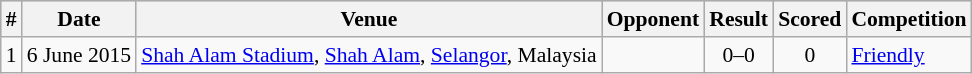<table class="wikitable" style="font-size:90%; text-align: left;">
<tr bgcolor="#CCCCCC" align="center">
<th>#</th>
<th>Date</th>
<th>Venue</th>
<th>Opponent</th>
<th>Result</th>
<th>Scored</th>
<th>Competition</th>
</tr>
<tr>
<td>1</td>
<td>6 June 2015</td>
<td><a href='#'>Shah Alam Stadium</a>, <a href='#'>Shah Alam</a>, <a href='#'>Selangor</a>, Malaysia</td>
<td></td>
<td align=center>0–0</td>
<td align=center>0</td>
<td><a href='#'>Friendly</a></td>
</tr>
</table>
